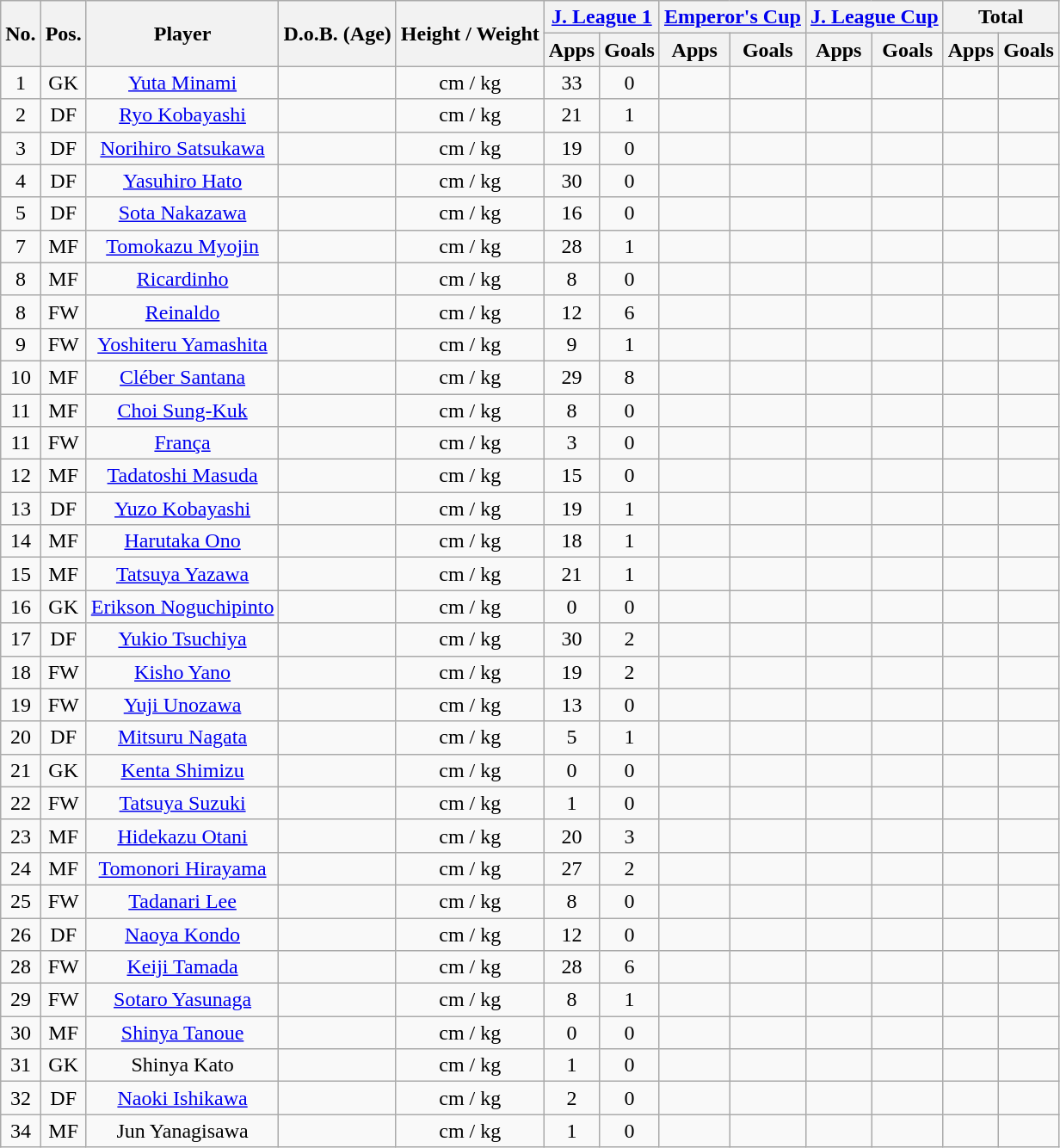<table class="wikitable" style="text-align:center;">
<tr>
<th rowspan="2">No.</th>
<th rowspan="2">Pos.</th>
<th rowspan="2">Player</th>
<th rowspan="2">D.o.B. (Age)</th>
<th rowspan="2">Height / Weight</th>
<th colspan="2"><a href='#'>J. League 1</a></th>
<th colspan="2"><a href='#'>Emperor's Cup</a></th>
<th colspan="2"><a href='#'>J. League Cup</a></th>
<th colspan="2">Total</th>
</tr>
<tr>
<th>Apps</th>
<th>Goals</th>
<th>Apps</th>
<th>Goals</th>
<th>Apps</th>
<th>Goals</th>
<th>Apps</th>
<th>Goals</th>
</tr>
<tr>
<td>1</td>
<td>GK</td>
<td><a href='#'>Yuta Minami</a></td>
<td></td>
<td>cm / kg</td>
<td>33</td>
<td>0</td>
<td></td>
<td></td>
<td></td>
<td></td>
<td></td>
<td></td>
</tr>
<tr>
<td>2</td>
<td>DF</td>
<td><a href='#'>Ryo Kobayashi</a></td>
<td></td>
<td>cm / kg</td>
<td>21</td>
<td>1</td>
<td></td>
<td></td>
<td></td>
<td></td>
<td></td>
<td></td>
</tr>
<tr>
<td>3</td>
<td>DF</td>
<td><a href='#'>Norihiro Satsukawa</a></td>
<td></td>
<td>cm / kg</td>
<td>19</td>
<td>0</td>
<td></td>
<td></td>
<td></td>
<td></td>
<td></td>
<td></td>
</tr>
<tr>
<td>4</td>
<td>DF</td>
<td><a href='#'>Yasuhiro Hato</a></td>
<td></td>
<td>cm / kg</td>
<td>30</td>
<td>0</td>
<td></td>
<td></td>
<td></td>
<td></td>
<td></td>
<td></td>
</tr>
<tr>
<td>5</td>
<td>DF</td>
<td><a href='#'>Sota Nakazawa</a></td>
<td></td>
<td>cm / kg</td>
<td>16</td>
<td>0</td>
<td></td>
<td></td>
<td></td>
<td></td>
<td></td>
<td></td>
</tr>
<tr>
<td>7</td>
<td>MF</td>
<td><a href='#'>Tomokazu Myojin</a></td>
<td></td>
<td>cm / kg</td>
<td>28</td>
<td>1</td>
<td></td>
<td></td>
<td></td>
<td></td>
<td></td>
<td></td>
</tr>
<tr>
<td>8</td>
<td>MF</td>
<td><a href='#'>Ricardinho</a></td>
<td></td>
<td>cm / kg</td>
<td>8</td>
<td>0</td>
<td></td>
<td></td>
<td></td>
<td></td>
<td></td>
<td></td>
</tr>
<tr>
<td>8</td>
<td>FW</td>
<td><a href='#'>Reinaldo</a></td>
<td></td>
<td>cm / kg</td>
<td>12</td>
<td>6</td>
<td></td>
<td></td>
<td></td>
<td></td>
<td></td>
<td></td>
</tr>
<tr>
<td>9</td>
<td>FW</td>
<td><a href='#'>Yoshiteru Yamashita</a></td>
<td></td>
<td>cm / kg</td>
<td>9</td>
<td>1</td>
<td></td>
<td></td>
<td></td>
<td></td>
<td></td>
<td></td>
</tr>
<tr>
<td>10</td>
<td>MF</td>
<td><a href='#'>Cléber Santana</a></td>
<td></td>
<td>cm / kg</td>
<td>29</td>
<td>8</td>
<td></td>
<td></td>
<td></td>
<td></td>
<td></td>
<td></td>
</tr>
<tr>
<td>11</td>
<td>MF</td>
<td><a href='#'>Choi Sung-Kuk</a></td>
<td></td>
<td>cm / kg</td>
<td>8</td>
<td>0</td>
<td></td>
<td></td>
<td></td>
<td></td>
<td></td>
<td></td>
</tr>
<tr>
<td>11</td>
<td>FW</td>
<td><a href='#'>França</a></td>
<td></td>
<td>cm / kg</td>
<td>3</td>
<td>0</td>
<td></td>
<td></td>
<td></td>
<td></td>
<td></td>
<td></td>
</tr>
<tr>
<td>12</td>
<td>MF</td>
<td><a href='#'>Tadatoshi Masuda</a></td>
<td></td>
<td>cm / kg</td>
<td>15</td>
<td>0</td>
<td></td>
<td></td>
<td></td>
<td></td>
<td></td>
<td></td>
</tr>
<tr>
<td>13</td>
<td>DF</td>
<td><a href='#'>Yuzo Kobayashi</a></td>
<td></td>
<td>cm / kg</td>
<td>19</td>
<td>1</td>
<td></td>
<td></td>
<td></td>
<td></td>
<td></td>
<td></td>
</tr>
<tr>
<td>14</td>
<td>MF</td>
<td><a href='#'>Harutaka Ono</a></td>
<td></td>
<td>cm / kg</td>
<td>18</td>
<td>1</td>
<td></td>
<td></td>
<td></td>
<td></td>
<td></td>
<td></td>
</tr>
<tr>
<td>15</td>
<td>MF</td>
<td><a href='#'>Tatsuya Yazawa</a></td>
<td></td>
<td>cm / kg</td>
<td>21</td>
<td>1</td>
<td></td>
<td></td>
<td></td>
<td></td>
<td></td>
<td></td>
</tr>
<tr>
<td>16</td>
<td>GK</td>
<td><a href='#'>Erikson Noguchipinto</a></td>
<td></td>
<td>cm / kg</td>
<td>0</td>
<td>0</td>
<td></td>
<td></td>
<td></td>
<td></td>
<td></td>
<td></td>
</tr>
<tr>
<td>17</td>
<td>DF</td>
<td><a href='#'>Yukio Tsuchiya</a></td>
<td></td>
<td>cm / kg</td>
<td>30</td>
<td>2</td>
<td></td>
<td></td>
<td></td>
<td></td>
<td></td>
<td></td>
</tr>
<tr>
<td>18</td>
<td>FW</td>
<td><a href='#'>Kisho Yano</a></td>
<td></td>
<td>cm / kg</td>
<td>19</td>
<td>2</td>
<td></td>
<td></td>
<td></td>
<td></td>
<td></td>
<td></td>
</tr>
<tr>
<td>19</td>
<td>FW</td>
<td><a href='#'>Yuji Unozawa</a></td>
<td></td>
<td>cm / kg</td>
<td>13</td>
<td>0</td>
<td></td>
<td></td>
<td></td>
<td></td>
<td></td>
<td></td>
</tr>
<tr>
<td>20</td>
<td>DF</td>
<td><a href='#'>Mitsuru Nagata</a></td>
<td></td>
<td>cm / kg</td>
<td>5</td>
<td>1</td>
<td></td>
<td></td>
<td></td>
<td></td>
<td></td>
<td></td>
</tr>
<tr>
<td>21</td>
<td>GK</td>
<td><a href='#'>Kenta Shimizu</a></td>
<td></td>
<td>cm / kg</td>
<td>0</td>
<td>0</td>
<td></td>
<td></td>
<td></td>
<td></td>
<td></td>
<td></td>
</tr>
<tr>
<td>22</td>
<td>FW</td>
<td><a href='#'>Tatsuya Suzuki</a></td>
<td></td>
<td>cm / kg</td>
<td>1</td>
<td>0</td>
<td></td>
<td></td>
<td></td>
<td></td>
<td></td>
<td></td>
</tr>
<tr>
<td>23</td>
<td>MF</td>
<td><a href='#'>Hidekazu Otani</a></td>
<td></td>
<td>cm / kg</td>
<td>20</td>
<td>3</td>
<td></td>
<td></td>
<td></td>
<td></td>
<td></td>
<td></td>
</tr>
<tr>
<td>24</td>
<td>MF</td>
<td><a href='#'>Tomonori Hirayama</a></td>
<td></td>
<td>cm / kg</td>
<td>27</td>
<td>2</td>
<td></td>
<td></td>
<td></td>
<td></td>
<td></td>
<td></td>
</tr>
<tr>
<td>25</td>
<td>FW</td>
<td><a href='#'>Tadanari Lee</a></td>
<td></td>
<td>cm / kg</td>
<td>8</td>
<td>0</td>
<td></td>
<td></td>
<td></td>
<td></td>
<td></td>
<td></td>
</tr>
<tr>
<td>26</td>
<td>DF</td>
<td><a href='#'>Naoya Kondo</a></td>
<td></td>
<td>cm / kg</td>
<td>12</td>
<td>0</td>
<td></td>
<td></td>
<td></td>
<td></td>
<td></td>
<td></td>
</tr>
<tr>
<td>28</td>
<td>FW</td>
<td><a href='#'>Keiji Tamada</a></td>
<td></td>
<td>cm / kg</td>
<td>28</td>
<td>6</td>
<td></td>
<td></td>
<td></td>
<td></td>
<td></td>
<td></td>
</tr>
<tr>
<td>29</td>
<td>FW</td>
<td><a href='#'>Sotaro Yasunaga</a></td>
<td></td>
<td>cm / kg</td>
<td>8</td>
<td>1</td>
<td></td>
<td></td>
<td></td>
<td></td>
<td></td>
<td></td>
</tr>
<tr>
<td>30</td>
<td>MF</td>
<td><a href='#'>Shinya Tanoue</a></td>
<td></td>
<td>cm / kg</td>
<td>0</td>
<td>0</td>
<td></td>
<td></td>
<td></td>
<td></td>
<td></td>
<td></td>
</tr>
<tr>
<td>31</td>
<td>GK</td>
<td>Shinya Kato</td>
<td></td>
<td>cm / kg</td>
<td>1</td>
<td>0</td>
<td></td>
<td></td>
<td></td>
<td></td>
<td></td>
<td></td>
</tr>
<tr>
<td>32</td>
<td>DF</td>
<td><a href='#'>Naoki Ishikawa</a></td>
<td></td>
<td>cm / kg</td>
<td>2</td>
<td>0</td>
<td></td>
<td></td>
<td></td>
<td></td>
<td></td>
<td></td>
</tr>
<tr>
<td>34</td>
<td>MF</td>
<td>Jun Yanagisawa</td>
<td></td>
<td>cm / kg</td>
<td>1</td>
<td>0</td>
<td></td>
<td></td>
<td></td>
<td></td>
<td></td>
<td></td>
</tr>
</table>
